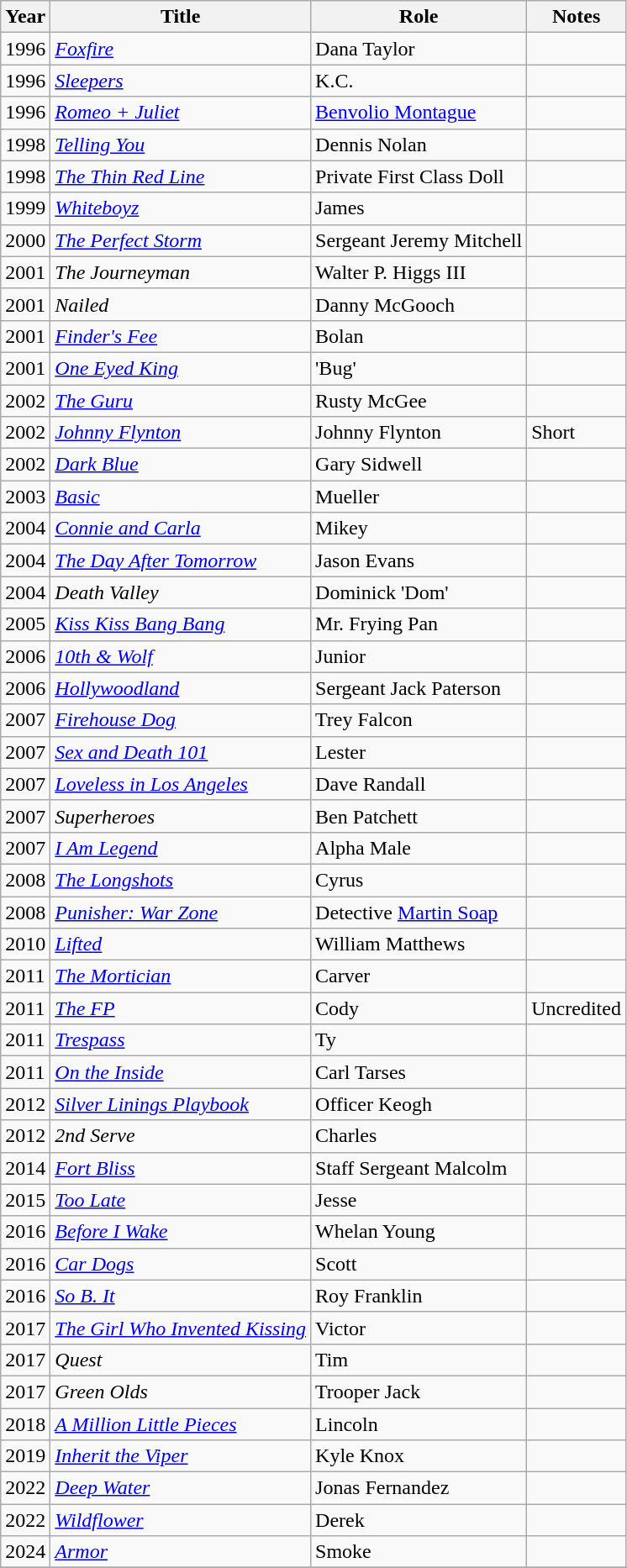<table class="wikitable sortable">
<tr>
<th>Year</th>
<th>Title</th>
<th>Role</th>
<th class=unsortable>Notes</th>
</tr>
<tr>
<td>1996</td>
<td><em><a href='#'>Foxfire</a></em></td>
<td>Dana Taylor</td>
<td></td>
</tr>
<tr>
<td>1996</td>
<td><em><a href='#'>Sleepers</a></em></td>
<td>K.C.</td>
<td></td>
</tr>
<tr>
<td>1996</td>
<td><em><a href='#'>Romeo + Juliet</a></em></td>
<td><a href='#'>Benvolio Montague</a></td>
<td></td>
</tr>
<tr>
<td>1998</td>
<td><em><a href='#'>Telling You</a></em></td>
<td>Dennis Nolan</td>
<td></td>
</tr>
<tr>
<td>1998</td>
<td><em><a href='#'>The Thin Red Line</a></em></td>
<td>Private First Class Doll</td>
<td></td>
</tr>
<tr>
<td>1999</td>
<td><em><a href='#'>Whiteboyz</a></em></td>
<td>James</td>
<td></td>
</tr>
<tr>
<td>2000</td>
<td><em><a href='#'>The Perfect Storm</a></em></td>
<td>Sergeant Jeremy Mitchell</td>
<td></td>
</tr>
<tr>
<td>2001</td>
<td><em>The Journeyman</em></td>
<td>Walter P. Higgs III</td>
<td></td>
</tr>
<tr>
<td>2001</td>
<td><em>Nailed</em></td>
<td>Danny McGooch</td>
<td></td>
</tr>
<tr>
<td>2001</td>
<td><em><a href='#'>Finder's Fee</a></em></td>
<td>Bolan</td>
<td></td>
</tr>
<tr>
<td>2001</td>
<td><em><a href='#'>One Eyed King</a></em></td>
<td>'Bug'</td>
<td></td>
</tr>
<tr>
<td>2002</td>
<td><em><a href='#'>The Guru</a></em></td>
<td>Rusty McGee</td>
<td></td>
</tr>
<tr>
<td>2002</td>
<td><em><a href='#'>Johnny Flynton</a></em></td>
<td>Johnny Flynton</td>
<td>Short</td>
</tr>
<tr>
<td>2002</td>
<td><em><a href='#'>Dark Blue</a></em></td>
<td>Gary Sidwell</td>
<td></td>
</tr>
<tr>
<td>2003</td>
<td><em><a href='#'>Basic</a></em></td>
<td>Mueller</td>
<td></td>
</tr>
<tr>
<td>2004</td>
<td><em><a href='#'>Connie and Carla</a></em></td>
<td>Mikey</td>
<td></td>
</tr>
<tr>
<td>2004</td>
<td><em><a href='#'>The Day After Tomorrow</a></em></td>
<td>Jason Evans</td>
<td></td>
</tr>
<tr>
<td>2004</td>
<td><em>Death Valley</em></td>
<td>Dominick 'Dom'</td>
<td></td>
</tr>
<tr>
<td>2005</td>
<td><em><a href='#'>Kiss Kiss Bang Bang</a></em></td>
<td>Mr. Frying Pan</td>
<td></td>
</tr>
<tr>
<td>2006</td>
<td><em><a href='#'>10th & Wolf</a></em></td>
<td>Junior</td>
<td></td>
</tr>
<tr>
<td>2006</td>
<td><em><a href='#'>Hollywoodland</a></em></td>
<td>Sergeant Jack Paterson</td>
<td></td>
</tr>
<tr>
<td>2007</td>
<td><em><a href='#'>Firehouse Dog</a></em></td>
<td>Trey Falcon</td>
<td></td>
</tr>
<tr>
<td>2007</td>
<td><em><a href='#'>Sex and Death 101</a></em></td>
<td>Lester</td>
<td></td>
</tr>
<tr>
<td>2007</td>
<td><em><a href='#'>Loveless in Los Angeles</a></em></td>
<td>Dave Randall</td>
<td></td>
</tr>
<tr>
<td>2007</td>
<td><em>Superheroes</em></td>
<td>Ben Patchett</td>
<td></td>
</tr>
<tr>
<td>2007</td>
<td><em><a href='#'>I Am Legend</a></em></td>
<td>Alpha Male</td>
<td></td>
</tr>
<tr>
<td>2008</td>
<td><em><a href='#'>The Longshots</a></em></td>
<td>Cyrus</td>
<td></td>
</tr>
<tr>
<td>2008</td>
<td><em><a href='#'>Punisher: War Zone</a></em></td>
<td>Detective <a href='#'>Martin Soap</a></td>
<td></td>
</tr>
<tr>
<td>2010</td>
<td><em><a href='#'>Lifted</a></em></td>
<td>William Matthews</td>
<td></td>
</tr>
<tr>
<td>2011</td>
<td><em><a href='#'>The Mortician</a></em></td>
<td>Carver</td>
<td></td>
</tr>
<tr>
<td>2011</td>
<td><em><a href='#'>The FP</a></em></td>
<td>Cody</td>
<td>Uncredited</td>
</tr>
<tr>
<td>2011</td>
<td><em><a href='#'>Trespass</a></em></td>
<td>Ty</td>
<td></td>
</tr>
<tr>
<td>2011</td>
<td><em><a href='#'>On the Inside</a></em></td>
<td>Carl Tarses</td>
<td></td>
</tr>
<tr>
<td>2012</td>
<td><em><a href='#'>Silver Linings Playbook</a></em></td>
<td>Officer Keogh</td>
<td></td>
</tr>
<tr>
<td>2012</td>
<td><em>2nd Serve</em></td>
<td>Charles</td>
<td></td>
</tr>
<tr>
<td>2014</td>
<td><em><a href='#'>Fort Bliss</a></em></td>
<td>Staff Sergeant Malcolm</td>
<td></td>
</tr>
<tr>
<td>2015</td>
<td><em><a href='#'>Too Late</a></em></td>
<td>Jesse</td>
<td></td>
</tr>
<tr>
<td>2016</td>
<td><em><a href='#'>Before I Wake</a></em></td>
<td>Whelan Young</td>
<td></td>
</tr>
<tr>
<td>2016</td>
<td><em><a href='#'>Car Dogs</a></em></td>
<td>Scott</td>
<td></td>
</tr>
<tr>
<td>2016</td>
<td><em><a href='#'>So B. It</a></em></td>
<td>Roy Franklin</td>
<td></td>
</tr>
<tr>
<td>2017</td>
<td><em><a href='#'>The Girl Who Invented Kissing</a></em></td>
<td>Victor</td>
<td></td>
</tr>
<tr>
<td>2017</td>
<td><em>Quest</em></td>
<td>Tim</td>
<td></td>
</tr>
<tr>
<td>2017</td>
<td><em>Green Olds</em></td>
<td>Trooper Jack</td>
<td></td>
</tr>
<tr>
<td>2018</td>
<td><em><a href='#'>A Million Little Pieces</a></em></td>
<td>Lincoln</td>
<td></td>
</tr>
<tr>
<td>2019</td>
<td><em><a href='#'>Inherit the Viper</a></em></td>
<td>Kyle Knox</td>
<td></td>
</tr>
<tr>
<td>2022</td>
<td><em><a href='#'>Deep Water</a></em></td>
<td>Jonas Fernandez</td>
<td></td>
</tr>
<tr>
<td>2022</td>
<td><em><a href='#'>Wildflower</a></em></td>
<td>Derek</td>
<td></td>
</tr>
<tr>
<td>2024</td>
<td><em><a href='#'>Armor</a></em></td>
<td>Smoke</td>
<td></td>
</tr>
<tr>
</tr>
</table>
